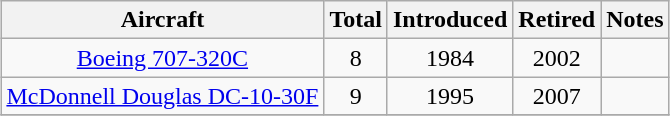<table class="wikitable" style="margin:0.5em auto; text-align:center">
<tr>
<th>Aircraft</th>
<th>Total</th>
<th>Introduced</th>
<th>Retired</th>
<th>Notes</th>
</tr>
<tr>
<td><a href='#'>Boeing 707-320C</a></td>
<td>8</td>
<td>1984</td>
<td>2002</td>
<td></td>
</tr>
<tr>
<td><a href='#'>McDonnell Douglas DC-10-30F</a></td>
<td>9</td>
<td>1995</td>
<td>2007</td>
<td></td>
</tr>
<tr>
</tr>
</table>
